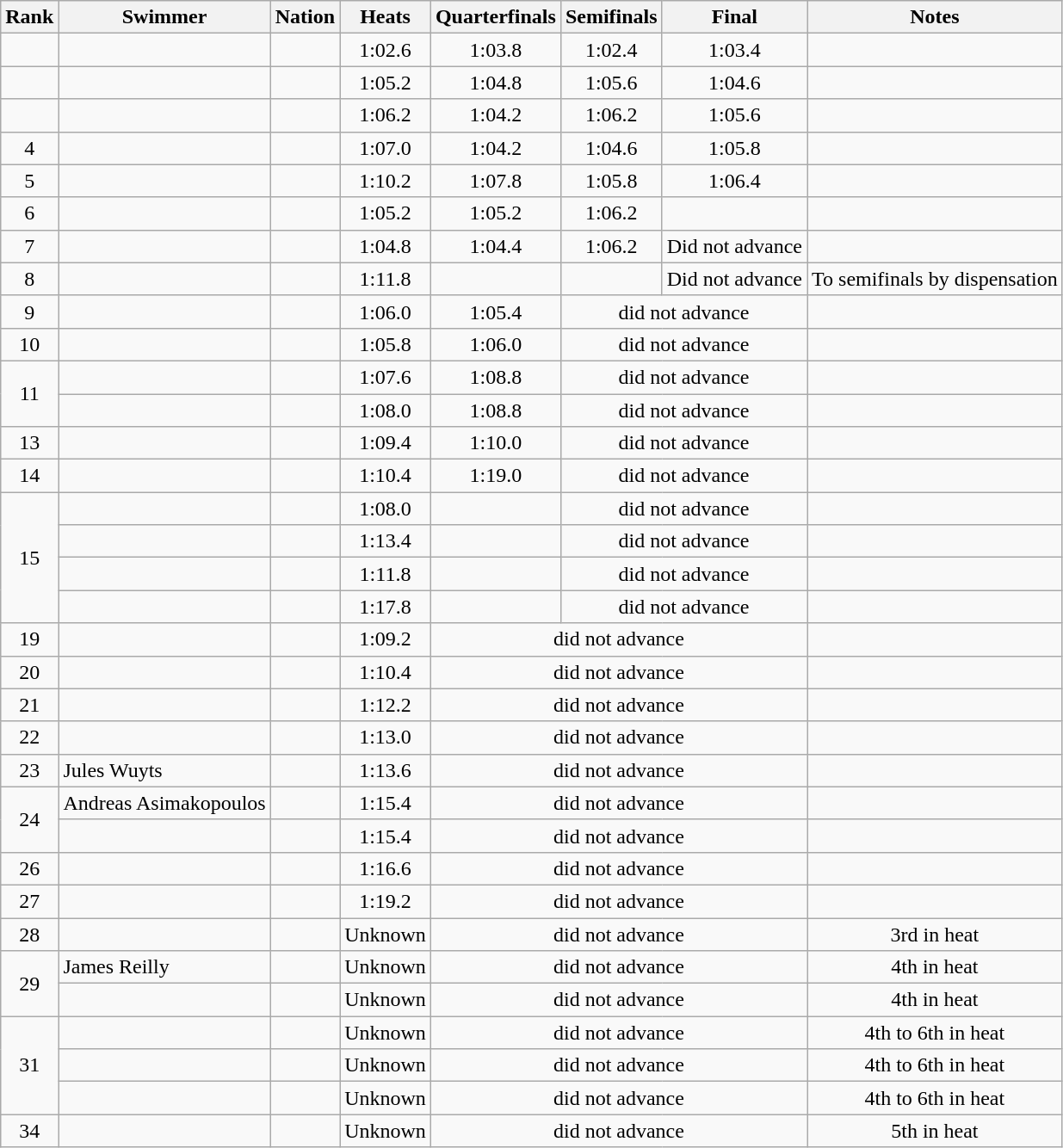<table class="wikitable sortable" style="text-align:center">
<tr>
<th>Rank</th>
<th>Swimmer</th>
<th>Nation</th>
<th>Heats</th>
<th>Quarterfinals</th>
<th>Semifinals</th>
<th>Final</th>
<th>Notes</th>
</tr>
<tr>
<td></td>
<td align=left></td>
<td align=left></td>
<td>1:02.6</td>
<td>1:03.8</td>
<td>1:02.4</td>
<td>1:03.4</td>
<td></td>
</tr>
<tr>
<td></td>
<td align=left></td>
<td align=left></td>
<td>1:05.2</td>
<td>1:04.8</td>
<td>1:05.6</td>
<td>1:04.6</td>
<td></td>
</tr>
<tr>
<td></td>
<td align=left></td>
<td align=left></td>
<td>1:06.2</td>
<td>1:04.2</td>
<td>1:06.2</td>
<td>1:05.6</td>
<td></td>
</tr>
<tr>
<td>4</td>
<td align=left></td>
<td align=left></td>
<td>1:07.0</td>
<td>1:04.2</td>
<td>1:04.6</td>
<td>1:05.8</td>
<td></td>
</tr>
<tr>
<td>5</td>
<td align=left></td>
<td align=left></td>
<td>1:10.2</td>
<td>1:07.8</td>
<td>1:05.8</td>
<td>1:06.4</td>
<td></td>
</tr>
<tr>
<td>6</td>
<td align=left></td>
<td align=left></td>
<td>1:05.2</td>
<td>1:05.2</td>
<td>1:06.2</td>
<td></td>
<td></td>
</tr>
<tr>
<td>7</td>
<td align=left></td>
<td align=left></td>
<td>1:04.8</td>
<td>1:04.4</td>
<td>1:06.2</td>
<td>Did not advance</td>
<td></td>
</tr>
<tr>
<td>8</td>
<td align=left></td>
<td align=left></td>
<td>1:11.8</td>
<td></td>
<td></td>
<td>Did not advance</td>
<td>To semifinals by dispensation</td>
</tr>
<tr>
<td>9</td>
<td align=left></td>
<td align=left></td>
<td>1:06.0</td>
<td>1:05.4</td>
<td colspan=2>did not advance</td>
<td></td>
</tr>
<tr>
<td>10</td>
<td align=left></td>
<td align=left></td>
<td>1:05.8</td>
<td>1:06.0</td>
<td colspan=2>did not advance</td>
<td></td>
</tr>
<tr>
<td rowspan=2>11</td>
<td align=left></td>
<td align=left></td>
<td>1:07.6</td>
<td>1:08.8</td>
<td colspan=2>did not advance</td>
<td></td>
</tr>
<tr>
<td align=left></td>
<td align=left></td>
<td>1:08.0</td>
<td>1:08.8</td>
<td colspan=2>did not advance</td>
<td></td>
</tr>
<tr>
<td>13</td>
<td align=left></td>
<td align=left></td>
<td>1:09.4</td>
<td>1:10.0</td>
<td colspan=2>did not advance</td>
<td></td>
</tr>
<tr>
<td>14</td>
<td align=left></td>
<td align=left></td>
<td>1:10.4</td>
<td>1:19.0</td>
<td colspan=2>did not advance</td>
<td></td>
</tr>
<tr>
<td rowspan=4>15</td>
<td align=left></td>
<td align=left></td>
<td>1:08.0</td>
<td></td>
<td colspan=2>did not advance</td>
<td></td>
</tr>
<tr>
<td align=left></td>
<td align=left></td>
<td>1:13.4</td>
<td></td>
<td colspan=2>did not advance</td>
<td></td>
</tr>
<tr>
<td align=left></td>
<td align=left></td>
<td>1:11.8</td>
<td></td>
<td colspan=2>did not advance</td>
<td></td>
</tr>
<tr>
<td align=left></td>
<td align=left></td>
<td>1:17.8</td>
<td></td>
<td colspan=2>did not advance</td>
<td></td>
</tr>
<tr>
<td>19</td>
<td align=left></td>
<td align=left></td>
<td>1:09.2</td>
<td colspan=3>did not advance</td>
<td></td>
</tr>
<tr>
<td>20</td>
<td align=left></td>
<td align=left></td>
<td>1:10.4</td>
<td colspan=3>did not advance</td>
<td></td>
</tr>
<tr>
<td>21</td>
<td align=left></td>
<td align=left></td>
<td>1:12.2</td>
<td colspan=3>did not advance</td>
<td></td>
</tr>
<tr>
<td>22</td>
<td align=left></td>
<td align=left></td>
<td>1:13.0</td>
<td colspan=3>did not advance</td>
<td></td>
</tr>
<tr>
<td>23</td>
<td align=left>Jules Wuyts</td>
<td align=left></td>
<td>1:13.6</td>
<td colspan=3>did not advance</td>
<td></td>
</tr>
<tr>
<td rowspan=2>24</td>
<td align=left>Andreas Asimakopoulos</td>
<td align=left></td>
<td>1:15.4</td>
<td colspan=3>did not advance</td>
<td></td>
</tr>
<tr>
<td align=left></td>
<td align=left></td>
<td>1:15.4</td>
<td colspan=3>did not advance</td>
<td></td>
</tr>
<tr>
<td>26</td>
<td align=left></td>
<td align=left></td>
<td>1:16.6</td>
<td colspan=3>did not advance</td>
<td></td>
</tr>
<tr>
<td>27</td>
<td align=left></td>
<td align=left></td>
<td>1:19.2</td>
<td colspan=3>did not advance</td>
<td></td>
</tr>
<tr>
<td>28</td>
<td align=left></td>
<td align=left></td>
<td>Unknown</td>
<td colspan=3>did not advance</td>
<td>3rd in heat</td>
</tr>
<tr>
<td rowspan=2>29</td>
<td align=left>James Reilly</td>
<td align=left></td>
<td>Unknown</td>
<td colspan=3>did not advance</td>
<td>4th in heat</td>
</tr>
<tr>
<td align=left></td>
<td align=left></td>
<td>Unknown</td>
<td colspan=3>did not advance</td>
<td>4th in heat</td>
</tr>
<tr>
<td rowspan=3>31</td>
<td align=left></td>
<td align=left></td>
<td>Unknown</td>
<td colspan=3>did not advance</td>
<td>4th to 6th in heat</td>
</tr>
<tr>
<td align=left></td>
<td align=left></td>
<td>Unknown</td>
<td colspan=3>did not advance</td>
<td>4th to 6th in heat</td>
</tr>
<tr>
<td align=left></td>
<td align=left></td>
<td>Unknown</td>
<td colspan=3>did not advance</td>
<td>4th to 6th in heat</td>
</tr>
<tr>
<td>34</td>
<td align=left></td>
<td align=left></td>
<td>Unknown</td>
<td colspan=3>did not advance</td>
<td>5th in heat</td>
</tr>
</table>
